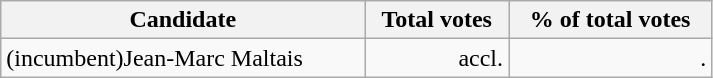<table class="wikitable" width="475">
<tr>
<th align="left">Candidate</th>
<th align="right">Total votes</th>
<th align="right">% of total votes</th>
</tr>
<tr>
<td align="left">(incumbent)Jean-Marc Maltais</td>
<td align="right">accl.</td>
<td align="right">.</td>
</tr>
</table>
